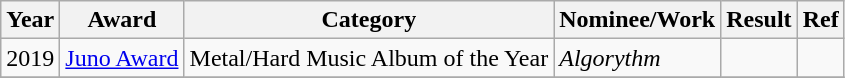<table class="wikitable">
<tr>
<th>Year</th>
<th>Award</th>
<th>Category</th>
<th>Nominee/Work</th>
<th>Result</th>
<th>Ref</th>
</tr>
<tr>
<td>2019</td>
<td><a href='#'>Juno Award</a></td>
<td>Metal/Hard Music Album of the Year</td>
<td><em>Algorythm</em></td>
<td></td>
<td></td>
</tr>
<tr>
</tr>
</table>
